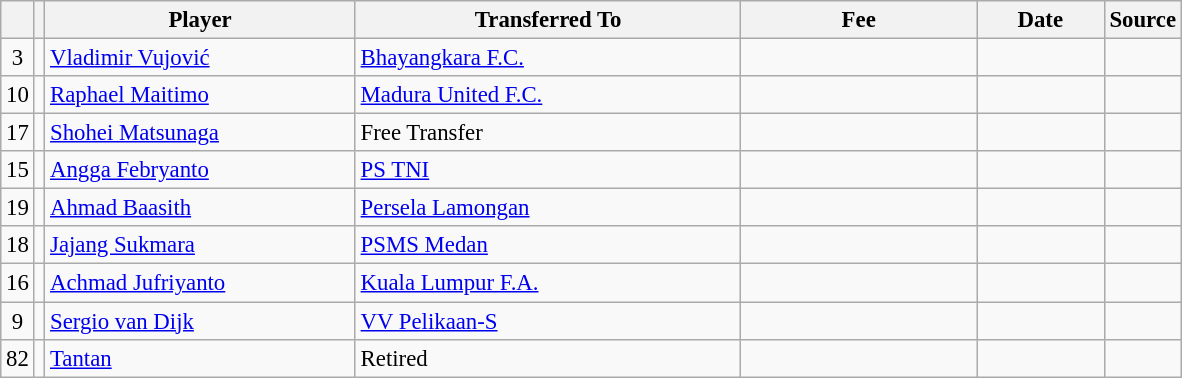<table class="wikitable plainrowheaders sortable" style="font-size:95%">
<tr>
<th></th>
<th></th>
<th scope=col style="width:200px;"><strong>Player</strong></th>
<th scope=col style="width:250px;"><strong>Transferred To</strong></th>
<th scope=col style="width:150px;"><strong>Fee</strong></th>
<th scope=col style="width:78px;"><strong>Date</strong></th>
<th><strong>Source</strong></th>
</tr>
<tr>
<td align=center>3</td>
<td align=center></td>
<td> <a href='#'>Vladimir Vujović</a></td>
<td> <a href='#'>Bhayangkara F.C.</a></td>
<td align=center></td>
<td align=center></td>
<td></td>
</tr>
<tr>
<td align=center>10</td>
<td align=center></td>
<td> <a href='#'>Raphael Maitimo</a></td>
<td> <a href='#'>Madura United F.C.</a></td>
<td align=center></td>
<td align=center></td>
<td></td>
</tr>
<tr>
<td align=center>17</td>
<td align=center></td>
<td> <a href='#'>Shohei Matsunaga</a></td>
<td>Free Transfer</td>
<td align=center></td>
<td align=center></td>
<td></td>
</tr>
<tr>
<td align=center>15</td>
<td align=center></td>
<td> <a href='#'>Angga Febryanto</a></td>
<td> <a href='#'>PS TNI</a></td>
<td align=center></td>
<td align=center></td>
<td></td>
</tr>
<tr>
<td align=center>19</td>
<td align=center></td>
<td> <a href='#'>Ahmad Baasith</a></td>
<td> <a href='#'>Persela Lamongan</a></td>
<td align=center></td>
<td align=center></td>
<td></td>
</tr>
<tr>
<td align=center>18</td>
<td align=center></td>
<td> <a href='#'>Jajang Sukmara</a></td>
<td> <a href='#'>PSMS Medan</a></td>
<td align=center></td>
<td align=center></td>
<td></td>
</tr>
<tr>
<td align=center>16</td>
<td align=center></td>
<td> <a href='#'>Achmad Jufriyanto</a></td>
<td> <a href='#'>Kuala Lumpur F.A.</a></td>
<td align=center></td>
<td align=center></td>
<td></td>
</tr>
<tr>
<td align=center>9</td>
<td align=center></td>
<td> <a href='#'>Sergio van Dijk</a></td>
<td> <a href='#'>VV Pelikaan-S</a></td>
<td align=center></td>
<td align=center></td>
<td></td>
</tr>
<tr>
<td align=center>82</td>
<td align=center></td>
<td> <a href='#'>Tantan</a></td>
<td>Retired</td>
<td align=center></td>
<td align=center></td>
<td></td>
</tr>
</table>
